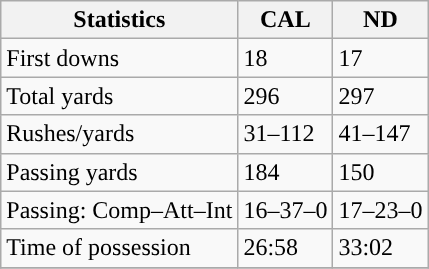<table class="wikitable" style="float: left;">
<tr>
<th>Statistics</th>
<th>CAL</th>
<th>ND</th>
</tr>
<tr>
<td>First downs</td>
<td>18</td>
<td>17</td>
</tr>
<tr>
<td>Total yards</td>
<td>296</td>
<td>297</td>
</tr>
<tr>
<td>Rushes/yards</td>
<td>31–112</td>
<td>41–147</td>
</tr>
<tr>
<td>Passing yards</td>
<td>184</td>
<td>150</td>
</tr>
<tr>
<td>Passing: Comp–Att–Int</td>
<td>16–37–0</td>
<td>17–23–0</td>
</tr>
<tr>
<td>Time of possession</td>
<td>26:58</td>
<td>33:02</td>
</tr>
<tr>
</tr>
</table>
